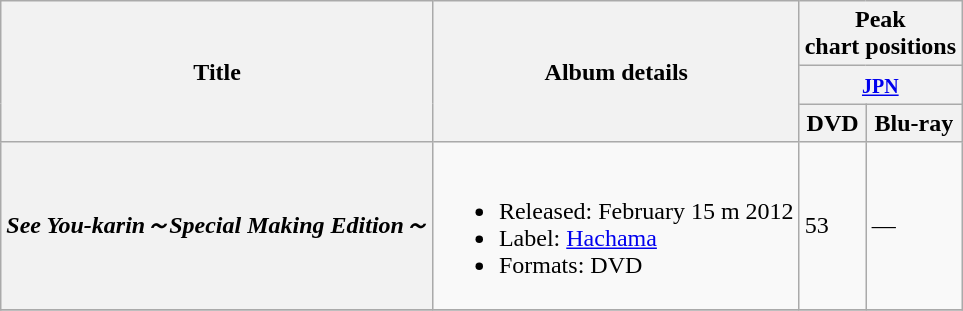<table class="wikitable plainrowheaders">
<tr>
<th rowspan="3" scope="col">Title</th>
<th rowspan="3" scope="col">Album details</th>
<th colspan="2" scope="col">Peak<br>chart
positions</th>
</tr>
<tr>
<th colspan="2" scope="col"><small><a href='#'>JPN</a></small></th>
</tr>
<tr>
<th>DVD</th>
<th>Blu-ray</th>
</tr>
<tr>
<th scope="row"><em>See You-karin～Special Making Edition～</em></th>
<td><br><ul><li>Released: February 15 m 2012</li><li>Label: <a href='#'>Hachama</a></li><li>Formats: DVD</li></ul></td>
<td>53</td>
<td>—</td>
</tr>
<tr>
</tr>
</table>
